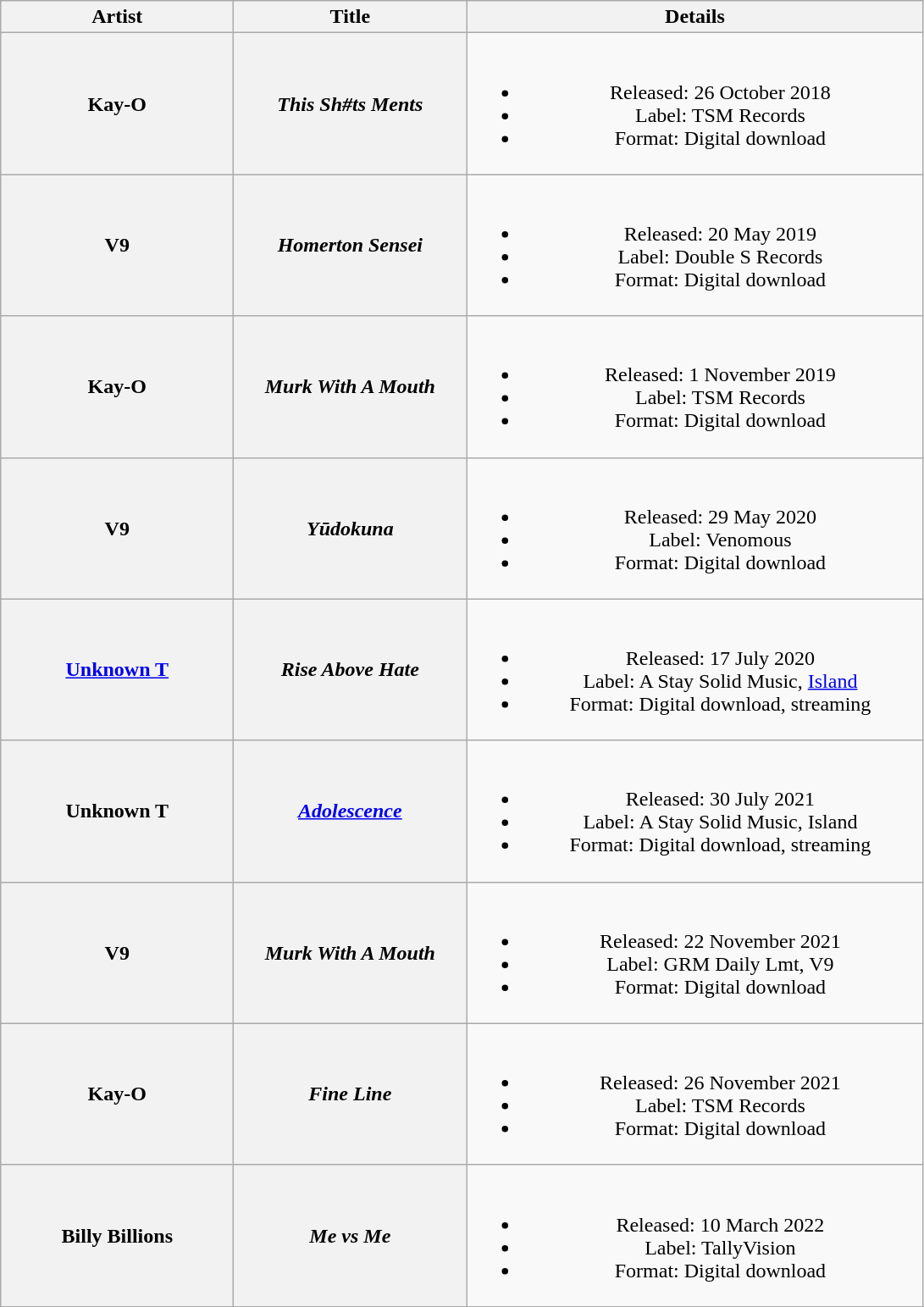<table class="wikitable plainrowheaders" style="text-align:center;">
<tr>
<th scope="col" style="width:11em;">Artist</th>
<th scope="col" style="width:11em;">Title</th>
<th scope="col" style="width:22em;">Details</th>
</tr>
<tr>
<th scope="row">Kay-O</th>
<th scope="row"><em>This Sh#ts Ments</em></th>
<td><br><ul><li>Released: 26 October 2018</li><li>Label: TSM Records</li><li>Format: Digital download</li></ul></td>
</tr>
<tr>
<th scope="row">V9</th>
<th scope="row"><em>Homerton Sensei</em></th>
<td><br><ul><li>Released: 20 May 2019</li><li>Label: Double S Records</li><li>Format: Digital download</li></ul></td>
</tr>
<tr>
<th scope="row">Kay-O</th>
<th scope="row"><em>Murk With A Mouth</em></th>
<td><br><ul><li>Released: 1 November 2019</li><li>Label: TSM Records</li><li>Format: Digital download</li></ul></td>
</tr>
<tr>
<th scope="row">V9</th>
<th scope="row"><em>Yūdokuna</em></th>
<td><br><ul><li>Released: 29 May 2020</li><li>Label: Venomous</li><li>Format: Digital download</li></ul></td>
</tr>
<tr>
<th scope="row"><a href='#'>Unknown T</a></th>
<th scope="row"><em>Rise Above Hate</em></th>
<td><br><ul><li>Released: 17 July 2020</li><li>Label: A Stay Solid Music, <a href='#'>Island</a></li><li>Format: Digital download, streaming</li></ul></td>
</tr>
<tr>
<th scope="row">Unknown T</th>
<th scope="row"><em><a href='#'>Adolescence</a></em></th>
<td><br><ul><li>Released: 30 July 2021</li><li>Label: A Stay Solid Music, Island</li><li>Format: Digital download, streaming</li></ul></td>
</tr>
<tr>
<th scope="row">V9</th>
<th scope="row"><em>Murk With A Mouth</em></th>
<td><br><ul><li>Released: 22 November 2021</li><li>Label: GRM Daily Lmt, V9</li><li>Format: Digital download</li></ul></td>
</tr>
<tr>
<th scope="row">Kay-O</th>
<th scope="row"><em>Fine Line</em></th>
<td><br><ul><li>Released: 26 November 2021</li><li>Label: TSM Records</li><li>Format: Digital download</li></ul></td>
</tr>
<tr>
<th scope="row">Billy Billions</th>
<th scope="row"><em>Me vs Me</em></th>
<td><br><ul><li>Released: 10 March 2022</li><li>Label: TallyVision</li><li>Format: Digital download</li></ul></td>
</tr>
</table>
